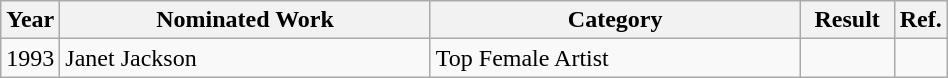<table class="wikitable" width="50%">
<tr>
<th width="5%">Year</th>
<th width="40%">Nominated Work</th>
<th width="40%">Category</th>
<th width="10%">Result</th>
<th width="5%">Ref.</th>
</tr>
<tr>
<td>1993</td>
<td>Janet Jackson</td>
<td>Top Female Artist</td>
<td></td>
<td></td>
</tr>
</table>
